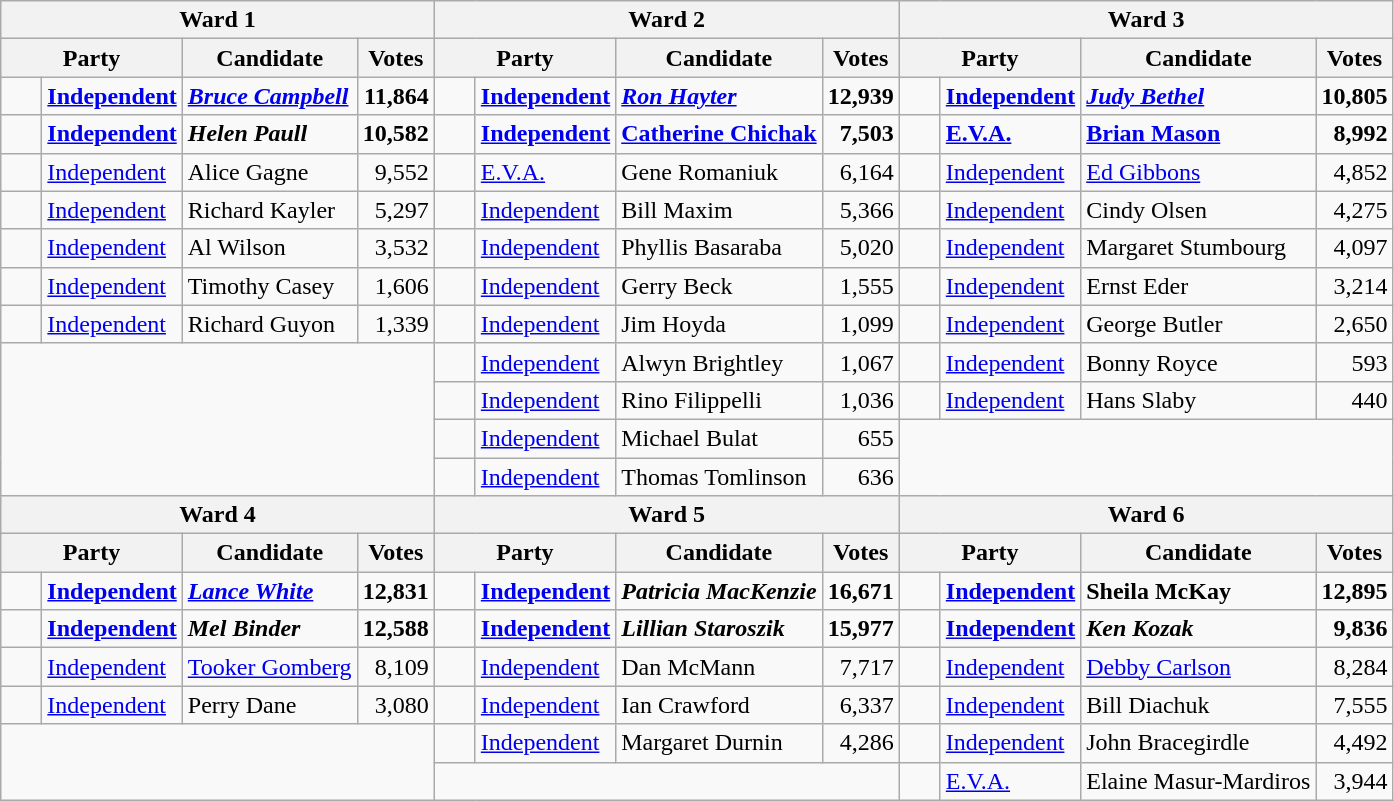<table class="wikitable">
<tr>
<th colspan="4"><strong>Ward 1</strong></th>
<th colspan="4"><strong>Ward 2</strong></th>
<th colspan="4"><strong>Ward 3</strong></th>
</tr>
<tr>
<th colspan="2">Party</th>
<th>Candidate</th>
<th>Votes</th>
<th colspan="2">Party</th>
<th>Candidate</th>
<th>Votes</th>
<th colspan="2">Party</th>
<th>Candidate</th>
<th>Votes</th>
</tr>
<tr>
<td width=20px ></td>
<td><strong><a href='#'>Independent</a></strong></td>
<td><strong><em><a href='#'>Bruce Campbell</a></em></strong></td>
<td align="right"><strong>11,864</strong></td>
<td width=20px ></td>
<td><strong><a href='#'>Independent</a></strong></td>
<td><strong><em><a href='#'>Ron Hayter</a></em></strong></td>
<td align="right"><strong>12,939</strong></td>
<td width=20px ></td>
<td><strong><a href='#'>Independent</a></strong></td>
<td><strong><em><a href='#'>Judy Bethel</a></em></strong></td>
<td align="right"><strong>10,805</strong></td>
</tr>
<tr>
<td></td>
<td><strong><a href='#'>Independent</a></strong></td>
<td><strong><em>Helen Paull</em></strong></td>
<td align="right"><strong>10,582</strong></td>
<td></td>
<td><strong><a href='#'>Independent</a></strong></td>
<td><strong><a href='#'>Catherine Chichak</a></strong></td>
<td align="right"><strong>7,503</strong></td>
<td></td>
<td><strong><a href='#'>E.V.A.</a></strong></td>
<td><strong><a href='#'>Brian Mason</a></strong></td>
<td align="right"><strong>8,992</strong></td>
</tr>
<tr>
<td></td>
<td><a href='#'>Independent</a></td>
<td>Alice Gagne</td>
<td align="right">9,552</td>
<td></td>
<td><a href='#'>E.V.A.</a></td>
<td>Gene Romaniuk</td>
<td align="right">6,164</td>
<td></td>
<td><a href='#'>Independent</a></td>
<td><a href='#'>Ed Gibbons</a></td>
<td align="right">4,852</td>
</tr>
<tr>
<td></td>
<td><a href='#'>Independent</a></td>
<td>Richard Kayler</td>
<td align="right">5,297</td>
<td></td>
<td><a href='#'>Independent</a></td>
<td>Bill Maxim</td>
<td align="right">5,366</td>
<td></td>
<td><a href='#'>Independent</a></td>
<td>Cindy Olsen</td>
<td align="right">4,275</td>
</tr>
<tr>
<td></td>
<td><a href='#'>Independent</a></td>
<td>Al Wilson</td>
<td align="right">3,532</td>
<td></td>
<td><a href='#'>Independent</a></td>
<td>Phyllis Basaraba</td>
<td align="right">5,020</td>
<td></td>
<td><a href='#'>Independent</a></td>
<td>Margaret Stumbourg</td>
<td align="right">4,097</td>
</tr>
<tr>
<td></td>
<td><a href='#'>Independent</a></td>
<td>Timothy Casey</td>
<td align="right">1,606</td>
<td></td>
<td><a href='#'>Independent</a></td>
<td>Gerry Beck</td>
<td align="right">1,555</td>
<td></td>
<td><a href='#'>Independent</a></td>
<td>Ernst Eder</td>
<td align="right">3,214</td>
</tr>
<tr>
<td></td>
<td><a href='#'>Independent</a></td>
<td>Richard Guyon</td>
<td align="right">1,339</td>
<td></td>
<td><a href='#'>Independent</a></td>
<td>Jim Hoyda</td>
<td align="right">1,099</td>
<td></td>
<td><a href='#'>Independent</a></td>
<td>George Butler</td>
<td align="right">2,650</td>
</tr>
<tr>
<td rowspan="4" colspan="4"></td>
<td></td>
<td><a href='#'>Independent</a></td>
<td>Alwyn Brightley</td>
<td align="right">1,067</td>
<td></td>
<td><a href='#'>Independent</a></td>
<td>Bonny Royce</td>
<td align="right">593</td>
</tr>
<tr>
<td></td>
<td><a href='#'>Independent</a></td>
<td>Rino Filippelli</td>
<td align="right">1,036</td>
<td></td>
<td><a href='#'>Independent</a></td>
<td>Hans Slaby</td>
<td align="right">440</td>
</tr>
<tr>
<td></td>
<td><a href='#'>Independent</a></td>
<td>Michael Bulat</td>
<td align="right">655</td>
<td colspan="4" rowspan="2"></td>
</tr>
<tr>
<td></td>
<td><a href='#'>Independent</a></td>
<td>Thomas Tomlinson</td>
<td align="right">636</td>
</tr>
<tr>
<th colspan="4"><strong>Ward 4</strong></th>
<th colspan="4"><strong>Ward 5</strong></th>
<th colspan="4"><strong>Ward 6</strong></th>
</tr>
<tr>
<th colspan="2">Party</th>
<th>Candidate</th>
<th>Votes</th>
<th colspan="2">Party</th>
<th>Candidate</th>
<th>Votes</th>
<th colspan="2">Party</th>
<th>Candidate</th>
<th>Votes</th>
</tr>
<tr>
<td></td>
<td><strong><a href='#'>Independent</a></strong></td>
<td><strong><em><a href='#'>Lance White</a></em></strong></td>
<td align="right"><strong>12,831</strong></td>
<td></td>
<td><strong><a href='#'>Independent</a></strong></td>
<td><strong><em>Patricia MacKenzie</em></strong></td>
<td align="right"><strong>16,671</strong></td>
<td></td>
<td><strong><a href='#'>Independent</a></strong></td>
<td><strong>Sheila McKay</strong></td>
<td align="right"><strong>12,895</strong></td>
</tr>
<tr>
<td></td>
<td><strong><a href='#'>Independent</a></strong></td>
<td><strong><em>Mel Binder</em></strong></td>
<td align="right"><strong>12,588</strong></td>
<td></td>
<td><strong><a href='#'>Independent</a></strong></td>
<td><strong><em>Lillian Staroszik</em></strong></td>
<td align="right"><strong>15,977</strong></td>
<td></td>
<td><strong><a href='#'>Independent</a></strong></td>
<td><strong><em>Ken Kozak</em></strong></td>
<td align="right"><strong>9,836</strong></td>
</tr>
<tr>
<td></td>
<td><a href='#'>Independent</a></td>
<td><a href='#'>Tooker Gomberg</a></td>
<td align="right">8,109</td>
<td></td>
<td><a href='#'>Independent</a></td>
<td>Dan McMann</td>
<td align="right">7,717</td>
<td></td>
<td><a href='#'>Independent</a></td>
<td><a href='#'>Debby Carlson</a></td>
<td align="right">8,284</td>
</tr>
<tr>
<td></td>
<td><a href='#'>Independent</a></td>
<td>Perry Dane</td>
<td align="right">3,080</td>
<td></td>
<td><a href='#'>Independent</a></td>
<td>Ian Crawford</td>
<td align="right">6,337</td>
<td></td>
<td><a href='#'>Independent</a></td>
<td>Bill Diachuk</td>
<td align="right">7,555</td>
</tr>
<tr>
<td colspan="4" rowspan="2"></td>
<td></td>
<td><a href='#'>Independent</a></td>
<td>Margaret Durnin</td>
<td align="right">4,286</td>
<td></td>
<td><a href='#'>Independent</a></td>
<td>John Bracegirdle</td>
<td align="right">4,492</td>
</tr>
<tr>
<td colspan="4"></td>
<td></td>
<td><a href='#'>E.V.A.</a></td>
<td>Elaine Masur-Mardiros</td>
<td align="right">3,944</td>
</tr>
</table>
